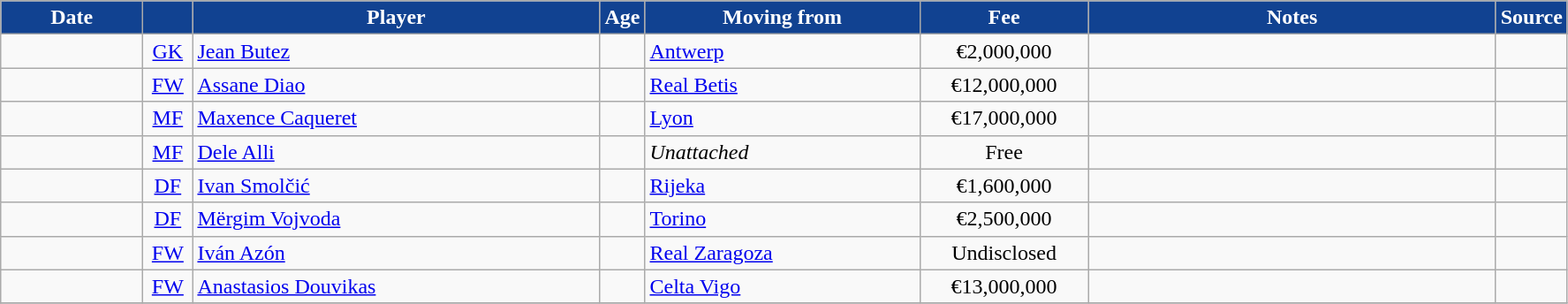<table class="wikitable">
<tr>
<th style="background:#114291; color:#FFFFFF; width:100px">Date</th>
<th style="background:#114291; color:#FFFFFF; width:30px"></th>
<th style="background:#114291; color:#FFFFFF; width:300px">Player</th>
<th style="background:#114291; color:#FFFFFF; width:20px">Age</th>
<th style="background:#114291; color:#FFFFFF; width:200px">Moving from</th>
<th style="background:#114291; color:#FFFFFF; width:120px">Fee</th>
<th style="background:#114291; color:#FFFFFF; width:300px" class="unsortable">Notes</th>
<th style="background:#114291; color:#FFFFFF; width:35px">Source</th>
</tr>
<tr>
<td></td>
<td align=center><a href='#'>GK</a></td>
<td> <a href='#'>Jean Butez</a></td>
<td align=center></td>
<td> <a href='#'>Antwerp</a></td>
<td align=center>€2,000,000</td>
<td align=center></td>
<td></td>
</tr>
<tr>
<td></td>
<td align=center><a href='#'>FW</a></td>
<td> <a href='#'>Assane Diao</a></td>
<td align=center></td>
<td> <a href='#'>Real Betis</a></td>
<td align=center>€12,000,000</td>
<td align=center></td>
<td></td>
</tr>
<tr>
<td></td>
<td align=center><a href='#'>MF</a></td>
<td> <a href='#'>Maxence Caqueret</a></td>
<td align=center></td>
<td> <a href='#'>Lyon</a></td>
<td align=center>€17,000,000</td>
<td align=center></td>
<td></td>
</tr>
<tr>
<td></td>
<td align=center><a href='#'>MF</a></td>
<td> <a href='#'>Dele Alli</a></td>
<td align=center></td>
<td><em>Unattached</em></td>
<td align=center>Free</td>
<td align=center></td>
<td></td>
</tr>
<tr>
<td></td>
<td align=center><a href='#'>DF</a></td>
<td> <a href='#'>Ivan Smolčić</a></td>
<td align=center></td>
<td> <a href='#'>Rijeka</a></td>
<td align=center>€1,600,000</td>
<td align=center></td>
<td></td>
</tr>
<tr>
<td></td>
<td align=center><a href='#'>DF</a></td>
<td> <a href='#'>Mërgim Vojvoda</a></td>
<td align=center></td>
<td> <a href='#'>Torino</a></td>
<td align=center>€2,500,000</td>
<td align=center></td>
<td></td>
</tr>
<tr>
<td></td>
<td align=center><a href='#'>FW</a></td>
<td> <a href='#'>Iván Azón</a></td>
<td align=center></td>
<td> <a href='#'>Real Zaragoza</a></td>
<td align=center>Undisclosed</td>
<td align=center></td>
<td></td>
</tr>
<tr>
<td></td>
<td align=center><a href='#'>FW</a></td>
<td> <a href='#'>Anastasios Douvikas</a></td>
<td align=center></td>
<td> <a href='#'>Celta Vigo</a></td>
<td align=center>€13,000,000</td>
<td align=center></td>
<td></td>
</tr>
<tr>
</tr>
</table>
